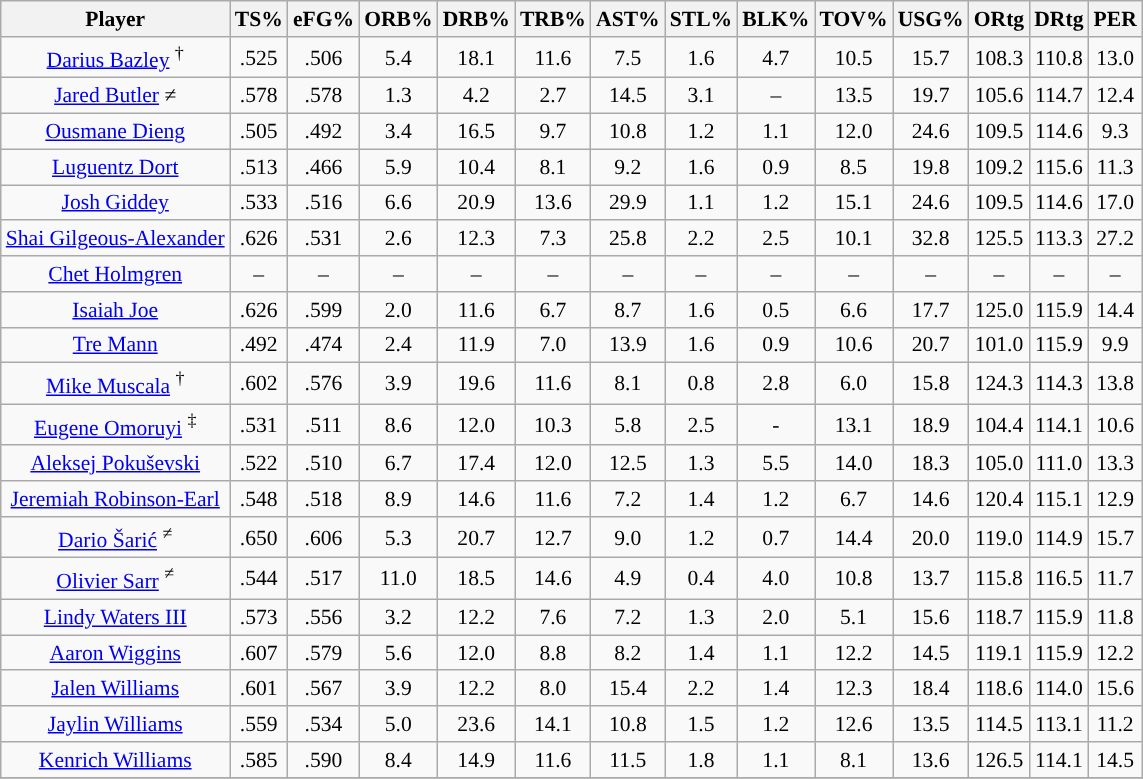<table class="wikitable sortable" style="font-size:90%; text-align:center; white-space:nowrap;">
<tr>
<th>Player</th>
<th>TS%</th>
<th>eFG%</th>
<th>ORB%</th>
<th>DRB%</th>
<th>TRB%</th>
<th>AST%</th>
<th>STL%</th>
<th>BLK%</th>
<th>TOV%</th>
<th>USG%</th>
<th>ORtg</th>
<th>DRtg</th>
<th>PER</th>
</tr>
<tr>
<td><a href='#'>Darius Bazley</a> <sup>†</sup></td>
<td>.525</td>
<td>.506</td>
<td>5.4</td>
<td>18.1</td>
<td>11.6</td>
<td>7.5</td>
<td>1.6</td>
<td>4.7</td>
<td>10.5</td>
<td>15.7</td>
<td>108.3</td>
<td>110.8</td>
<td>13.0</td>
</tr>
<tr>
<td><a href='#'>Jared Butler</a> ≠</td>
<td>.578</td>
<td>.578</td>
<td>1.3</td>
<td>4.2</td>
<td>2.7</td>
<td>14.5</td>
<td>3.1</td>
<td>–</td>
<td>13.5</td>
<td>19.7</td>
<td>105.6</td>
<td>114.7</td>
<td>12.4</td>
</tr>
<tr>
<td><a href='#'>Ousmane Dieng</a></td>
<td>.505</td>
<td>.492</td>
<td>3.4</td>
<td>16.5</td>
<td>9.7</td>
<td>10.8</td>
<td>1.2</td>
<td>1.1</td>
<td>12.0</td>
<td>24.6</td>
<td>109.5</td>
<td>114.6</td>
<td>9.3</td>
</tr>
<tr>
<td><a href='#'>Luguentz Dort</a></td>
<td>.513</td>
<td>.466</td>
<td>5.9</td>
<td>10.4</td>
<td>8.1</td>
<td>9.2</td>
<td>1.6</td>
<td>0.9</td>
<td>8.5</td>
<td>19.8</td>
<td>109.2</td>
<td>115.6</td>
<td>11.3</td>
</tr>
<tr>
<td><a href='#'>Josh Giddey</a></td>
<td>.533</td>
<td>.516</td>
<td>6.6</td>
<td>20.9</td>
<td>13.6</td>
<td>29.9</td>
<td>1.1</td>
<td>1.2</td>
<td>15.1</td>
<td>24.6</td>
<td>109.5</td>
<td>114.6</td>
<td>17.0</td>
</tr>
<tr>
<td><a href='#'>Shai Gilgeous-Alexander</a></td>
<td>.626</td>
<td>.531</td>
<td>2.6</td>
<td>12.3</td>
<td>7.3</td>
<td>25.8</td>
<td>2.2</td>
<td>2.5</td>
<td>10.1</td>
<td>32.8</td>
<td>125.5</td>
<td>113.3</td>
<td>27.2</td>
</tr>
<tr>
<td><a href='#'>Chet Holmgren</a></td>
<td>–</td>
<td>–</td>
<td>–</td>
<td>–</td>
<td>–</td>
<td>–</td>
<td>–</td>
<td>–</td>
<td>–</td>
<td>–</td>
<td>–</td>
<td>–</td>
<td>–</td>
</tr>
<tr>
<td><a href='#'>Isaiah Joe</a></td>
<td>.626</td>
<td>.599</td>
<td>2.0</td>
<td>11.6</td>
<td>6.7</td>
<td>8.7</td>
<td>1.6</td>
<td>0.5</td>
<td>6.6</td>
<td>17.7</td>
<td>125.0</td>
<td>115.9</td>
<td>14.4</td>
</tr>
<tr>
<td><a href='#'>Tre Mann</a></td>
<td>.492</td>
<td>.474</td>
<td>2.4</td>
<td>11.9</td>
<td>7.0</td>
<td>13.9</td>
<td>1.6</td>
<td>0.9</td>
<td>10.6</td>
<td>20.7</td>
<td>101.0</td>
<td>115.9</td>
<td>9.9</td>
</tr>
<tr>
<td><a href='#'>Mike Muscala</a> <sup>†</sup></td>
<td>.602</td>
<td>.576</td>
<td>3.9</td>
<td>19.6</td>
<td>11.6</td>
<td>8.1</td>
<td>0.8</td>
<td>2.8</td>
<td>6.0</td>
<td>15.8</td>
<td>124.3</td>
<td>114.3</td>
<td>13.8</td>
</tr>
<tr>
<td><a href='#'>Eugene Omoruyi</a> <sup>‡</sup></td>
<td>.531</td>
<td>.511</td>
<td>8.6</td>
<td>12.0</td>
<td>10.3</td>
<td>5.8</td>
<td>2.5</td>
<td>-</td>
<td>13.1</td>
<td>18.9</td>
<td>104.4</td>
<td>114.1</td>
<td>10.6</td>
</tr>
<tr>
<td><a href='#'>Aleksej Pokuševski</a></td>
<td>.522</td>
<td>.510</td>
<td>6.7</td>
<td>17.4</td>
<td>12.0</td>
<td>12.5</td>
<td>1.3</td>
<td>5.5</td>
<td>14.0</td>
<td>18.3</td>
<td>105.0</td>
<td>111.0</td>
<td>13.3</td>
</tr>
<tr>
<td><a href='#'>Jeremiah Robinson-Earl</a></td>
<td>.548</td>
<td>.518</td>
<td>8.9</td>
<td>14.6</td>
<td>11.6</td>
<td>7.2</td>
<td>1.4</td>
<td>1.2</td>
<td>6.7</td>
<td>14.6</td>
<td>120.4</td>
<td>115.1</td>
<td>12.9</td>
</tr>
<tr>
<td><a href='#'>Dario Šarić</a> <sup>≠</sup></td>
<td>.650</td>
<td>.606</td>
<td>5.3</td>
<td>20.7</td>
<td>12.7</td>
<td>9.0</td>
<td>1.2</td>
<td>0.7</td>
<td>14.4</td>
<td>20.0</td>
<td>119.0</td>
<td>114.9</td>
<td>15.7</td>
</tr>
<tr>
<td><a href='#'>Olivier Sarr</a> <sup>≠</sup></td>
<td>.544</td>
<td>.517</td>
<td>11.0</td>
<td>18.5</td>
<td>14.6</td>
<td>4.9</td>
<td>0.4</td>
<td>4.0</td>
<td>10.8</td>
<td>13.7</td>
<td>115.8</td>
<td>116.5</td>
<td>11.7</td>
</tr>
<tr>
<td><a href='#'>Lindy Waters III</a></td>
<td>.573</td>
<td>.556</td>
<td>3.2</td>
<td>12.2</td>
<td>7.6</td>
<td>7.2</td>
<td>1.3</td>
<td>2.0</td>
<td>5.1</td>
<td>15.6</td>
<td>118.7</td>
<td>115.9</td>
<td>11.8</td>
</tr>
<tr>
<td><a href='#'>Aaron Wiggins</a></td>
<td>.607</td>
<td>.579</td>
<td>5.6</td>
<td>12.0</td>
<td>8.8</td>
<td>8.2</td>
<td>1.4</td>
<td>1.1</td>
<td>12.2</td>
<td>14.5</td>
<td>119.1</td>
<td>115.9</td>
<td>12.2</td>
</tr>
<tr>
<td><a href='#'>Jalen Williams</a></td>
<td>.601</td>
<td>.567</td>
<td>3.9</td>
<td>12.2</td>
<td>8.0</td>
<td>15.4</td>
<td>2.2</td>
<td>1.4</td>
<td>12.3</td>
<td>18.4</td>
<td>118.6</td>
<td>114.0</td>
<td>15.6</td>
</tr>
<tr>
<td><a href='#'>Jaylin Williams</a></td>
<td>.559</td>
<td>.534</td>
<td>5.0</td>
<td>23.6</td>
<td>14.1</td>
<td>10.8</td>
<td>1.5</td>
<td>1.2</td>
<td>12.6</td>
<td>13.5</td>
<td>114.5</td>
<td>113.1</td>
<td>11.2</td>
</tr>
<tr>
<td><a href='#'>Kenrich Williams</a></td>
<td>.585</td>
<td>.590</td>
<td>8.4</td>
<td>14.9</td>
<td>11.6</td>
<td>11.5</td>
<td>1.8</td>
<td>1.1</td>
<td>8.1</td>
<td>13.6</td>
<td>126.5</td>
<td>114.1</td>
<td>14.5</td>
</tr>
<tr>
</tr>
</table>
